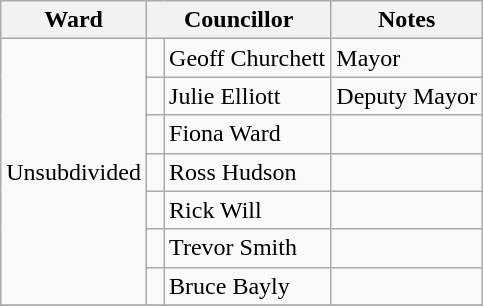<table class="wikitable">
<tr>
<th>Ward</th>
<th colspan="2">Councillor</th>
<th>Notes</th>
</tr>
<tr>
<td rowspan="7">Unsubdivided </td>
<td> </td>
<td>Geoff Churchett</td>
<td>Mayor</td>
</tr>
<tr>
<td> </td>
<td>Julie Elliott</td>
<td>Deputy Mayor</td>
</tr>
<tr>
<td> </td>
<td>Fiona Ward</td>
<td></td>
</tr>
<tr>
<td> </td>
<td>Ross Hudson</td>
<td></td>
</tr>
<tr>
<td> </td>
<td>Rick Will</td>
<td></td>
</tr>
<tr>
<td> </td>
<td>Trevor Smith</td>
<td></td>
</tr>
<tr>
<td> </td>
<td>Bruce Bayly</td>
<td></td>
</tr>
<tr>
</tr>
</table>
